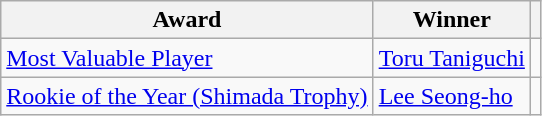<table class="wikitable">
<tr>
<th>Award</th>
<th>Winner</th>
<th></th>
</tr>
<tr>
<td><a href='#'>Most Valuable Player</a></td>
<td> <a href='#'>Toru Taniguchi</a></td>
<td></td>
</tr>
<tr>
<td><a href='#'>Rookie of the Year (Shimada Trophy)</a></td>
<td> <a href='#'>Lee Seong-ho</a></td>
<td></td>
</tr>
</table>
